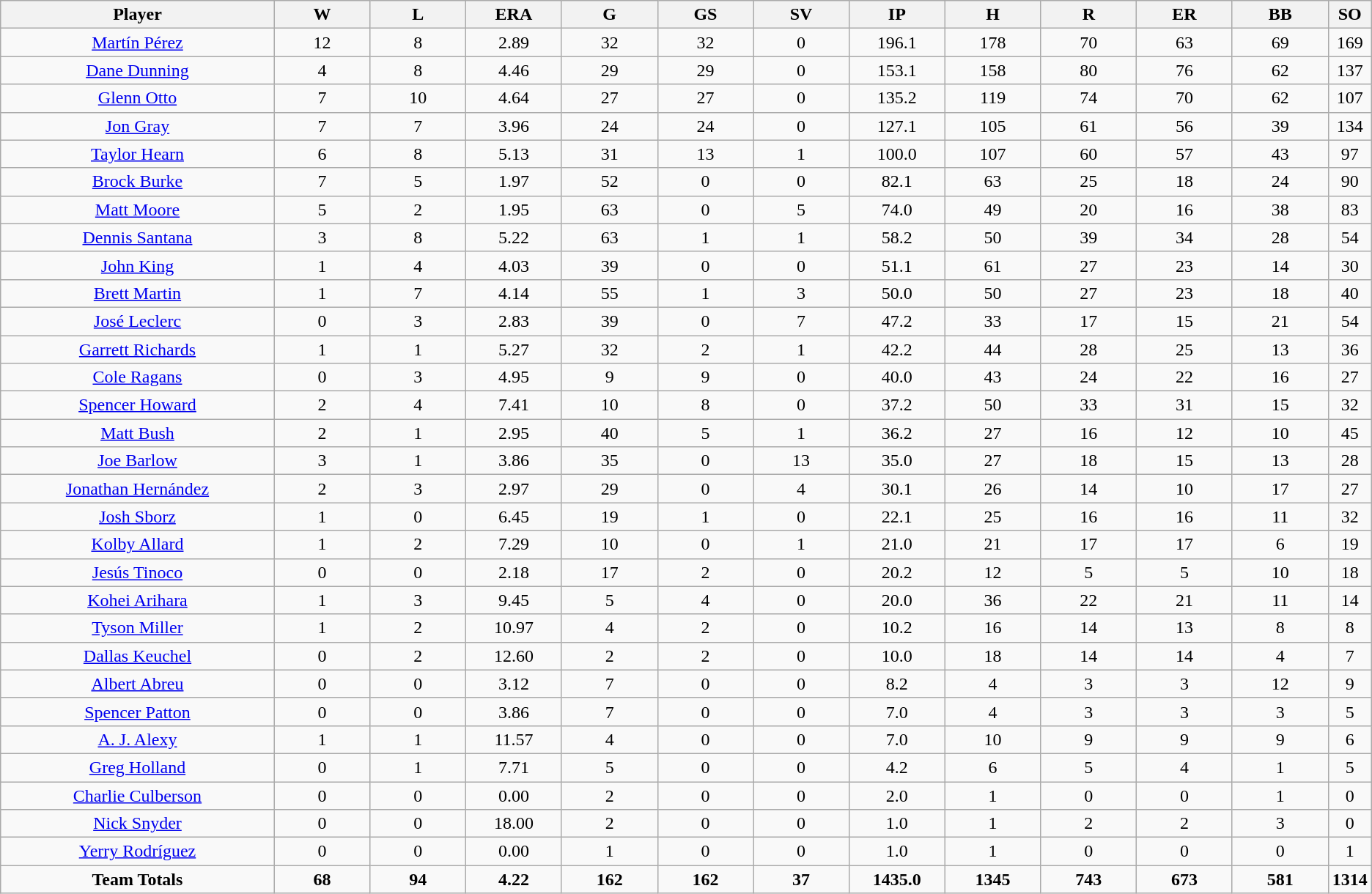<table class=wikitable style="text-align:center">
<tr>
<th bgcolor=#DDDDFF; width="20%">Player</th>
<th bgcolor=#DDDDFF; width="7%">W</th>
<th bgcolor=#DDDDFF; width="7%">L</th>
<th bgcolor=#DDDDFF; width="7%">ERA</th>
<th bgcolor=#DDDDFF; width="7%">G</th>
<th bgcolor=#DDDDFF; width="7%">GS</th>
<th bgcolor=#DDDDFF; width="7%">SV</th>
<th bgcolor=#DDDDFF; width="7%">IP</th>
<th bgcolor=#DDDDFF; width="7%">H</th>
<th bgcolor=#DDDDFF; width="7%">R</th>
<th bgcolor=#DDDDFF; width="7%">ER</th>
<th bgcolor=#DDDDFF; width="7%">BB</th>
<th bgcolor=#DDDDFF; width="7%">SO</th>
</tr>
<tr>
<td><a href='#'>Martín Pérez</a></td>
<td>12</td>
<td>8</td>
<td>2.89</td>
<td>32</td>
<td>32</td>
<td>0</td>
<td>196.1</td>
<td>178</td>
<td>70</td>
<td>63</td>
<td>69</td>
<td>169</td>
</tr>
<tr>
<td><a href='#'>Dane Dunning</a></td>
<td>4</td>
<td>8</td>
<td>4.46</td>
<td>29</td>
<td>29</td>
<td>0</td>
<td>153.1</td>
<td>158</td>
<td>80</td>
<td>76</td>
<td>62</td>
<td>137</td>
</tr>
<tr>
<td><a href='#'>Glenn Otto</a></td>
<td>7</td>
<td>10</td>
<td>4.64</td>
<td>27</td>
<td>27</td>
<td>0</td>
<td>135.2</td>
<td>119</td>
<td>74</td>
<td>70</td>
<td>62</td>
<td>107</td>
</tr>
<tr>
<td><a href='#'>Jon Gray</a></td>
<td>7</td>
<td>7</td>
<td>3.96</td>
<td>24</td>
<td>24</td>
<td>0</td>
<td>127.1</td>
<td>105</td>
<td>61</td>
<td>56</td>
<td>39</td>
<td>134</td>
</tr>
<tr>
<td><a href='#'>Taylor Hearn</a></td>
<td>6</td>
<td>8</td>
<td>5.13</td>
<td>31</td>
<td>13</td>
<td>1</td>
<td>100.0</td>
<td>107</td>
<td>60</td>
<td>57</td>
<td>43</td>
<td>97</td>
</tr>
<tr>
<td><a href='#'>Brock Burke</a></td>
<td>7</td>
<td>5</td>
<td>1.97</td>
<td>52</td>
<td>0</td>
<td>0</td>
<td>82.1</td>
<td>63</td>
<td>25</td>
<td>18</td>
<td>24</td>
<td>90</td>
</tr>
<tr>
<td><a href='#'>Matt Moore</a></td>
<td>5</td>
<td>2</td>
<td>1.95</td>
<td>63</td>
<td>0</td>
<td>5</td>
<td>74.0</td>
<td>49</td>
<td>20</td>
<td>16</td>
<td>38</td>
<td>83</td>
</tr>
<tr>
<td><a href='#'>Dennis Santana</a></td>
<td>3</td>
<td>8</td>
<td>5.22</td>
<td>63</td>
<td>1</td>
<td>1</td>
<td>58.2</td>
<td>50</td>
<td>39</td>
<td>34</td>
<td>28</td>
<td>54</td>
</tr>
<tr>
<td><a href='#'>John King</a></td>
<td>1</td>
<td>4</td>
<td>4.03</td>
<td>39</td>
<td>0</td>
<td>0</td>
<td>51.1</td>
<td>61</td>
<td>27</td>
<td>23</td>
<td>14</td>
<td>30</td>
</tr>
<tr>
<td><a href='#'>Brett Martin</a></td>
<td>1</td>
<td>7</td>
<td>4.14</td>
<td>55</td>
<td>1</td>
<td>3</td>
<td>50.0</td>
<td>50</td>
<td>27</td>
<td>23</td>
<td>18</td>
<td>40</td>
</tr>
<tr>
<td><a href='#'>José Leclerc</a></td>
<td>0</td>
<td>3</td>
<td>2.83</td>
<td>39</td>
<td>0</td>
<td>7</td>
<td>47.2</td>
<td>33</td>
<td>17</td>
<td>15</td>
<td>21</td>
<td>54</td>
</tr>
<tr>
<td><a href='#'>Garrett Richards</a></td>
<td>1</td>
<td>1</td>
<td>5.27</td>
<td>32</td>
<td>2</td>
<td>1</td>
<td>42.2</td>
<td>44</td>
<td>28</td>
<td>25</td>
<td>13</td>
<td>36</td>
</tr>
<tr>
<td><a href='#'>Cole Ragans</a></td>
<td>0</td>
<td>3</td>
<td>4.95</td>
<td>9</td>
<td>9</td>
<td>0</td>
<td>40.0</td>
<td>43</td>
<td>24</td>
<td>22</td>
<td>16</td>
<td>27</td>
</tr>
<tr>
<td><a href='#'>Spencer Howard</a></td>
<td>2</td>
<td>4</td>
<td>7.41</td>
<td>10</td>
<td>8</td>
<td>0</td>
<td>37.2</td>
<td>50</td>
<td>33</td>
<td>31</td>
<td>15</td>
<td>32</td>
</tr>
<tr>
<td><a href='#'>Matt Bush</a></td>
<td>2</td>
<td>1</td>
<td>2.95</td>
<td>40</td>
<td>5</td>
<td>1</td>
<td>36.2</td>
<td>27</td>
<td>16</td>
<td>12</td>
<td>10</td>
<td>45</td>
</tr>
<tr>
<td><a href='#'>Joe Barlow</a></td>
<td>3</td>
<td>1</td>
<td>3.86</td>
<td>35</td>
<td>0</td>
<td>13</td>
<td>35.0</td>
<td>27</td>
<td>18</td>
<td>15</td>
<td>13</td>
<td>28</td>
</tr>
<tr>
<td><a href='#'>Jonathan Hernández</a></td>
<td>2</td>
<td>3</td>
<td>2.97</td>
<td>29</td>
<td>0</td>
<td>4</td>
<td>30.1</td>
<td>26</td>
<td>14</td>
<td>10</td>
<td>17</td>
<td>27</td>
</tr>
<tr>
<td><a href='#'>Josh Sborz</a></td>
<td>1</td>
<td>0</td>
<td>6.45</td>
<td>19</td>
<td>1</td>
<td>0</td>
<td>22.1</td>
<td>25</td>
<td>16</td>
<td>16</td>
<td>11</td>
<td>32</td>
</tr>
<tr>
<td><a href='#'>Kolby Allard</a></td>
<td>1</td>
<td>2</td>
<td>7.29</td>
<td>10</td>
<td>0</td>
<td>1</td>
<td>21.0</td>
<td>21</td>
<td>17</td>
<td>17</td>
<td>6</td>
<td>19</td>
</tr>
<tr>
<td><a href='#'>Jesús Tinoco</a></td>
<td>0</td>
<td>0</td>
<td>2.18</td>
<td>17</td>
<td>2</td>
<td>0</td>
<td>20.2</td>
<td>12</td>
<td>5</td>
<td>5</td>
<td>10</td>
<td>18</td>
</tr>
<tr>
<td><a href='#'>Kohei Arihara</a></td>
<td>1</td>
<td>3</td>
<td>9.45</td>
<td>5</td>
<td>4</td>
<td>0</td>
<td>20.0</td>
<td>36</td>
<td>22</td>
<td>21</td>
<td>11</td>
<td>14</td>
</tr>
<tr>
<td><a href='#'>Tyson Miller</a></td>
<td>1</td>
<td>2</td>
<td>10.97</td>
<td>4</td>
<td>2</td>
<td>0</td>
<td>10.2</td>
<td>16</td>
<td>14</td>
<td>13</td>
<td>8</td>
<td>8</td>
</tr>
<tr>
<td><a href='#'>Dallas Keuchel</a></td>
<td>0</td>
<td>2</td>
<td>12.60</td>
<td>2</td>
<td>2</td>
<td>0</td>
<td>10.0</td>
<td>18</td>
<td>14</td>
<td>14</td>
<td>4</td>
<td>7</td>
</tr>
<tr>
<td><a href='#'>Albert Abreu</a></td>
<td>0</td>
<td>0</td>
<td>3.12</td>
<td>7</td>
<td>0</td>
<td>0</td>
<td>8.2</td>
<td>4</td>
<td>3</td>
<td>3</td>
<td>12</td>
<td>9</td>
</tr>
<tr>
<td><a href='#'>Spencer Patton</a></td>
<td>0</td>
<td>0</td>
<td>3.86</td>
<td>7</td>
<td>0</td>
<td>0</td>
<td>7.0</td>
<td>4</td>
<td>3</td>
<td>3</td>
<td>3</td>
<td>5</td>
</tr>
<tr>
<td><a href='#'>A. J. Alexy</a></td>
<td>1</td>
<td>1</td>
<td>11.57</td>
<td>4</td>
<td>0</td>
<td>0</td>
<td>7.0</td>
<td>10</td>
<td>9</td>
<td>9</td>
<td>9</td>
<td>6</td>
</tr>
<tr>
<td><a href='#'>Greg Holland</a></td>
<td>0</td>
<td>1</td>
<td>7.71</td>
<td>5</td>
<td>0</td>
<td>0</td>
<td>4.2</td>
<td>6</td>
<td>5</td>
<td>4</td>
<td>1</td>
<td>5</td>
</tr>
<tr>
<td><a href='#'>Charlie Culberson</a></td>
<td>0</td>
<td>0</td>
<td>0.00</td>
<td>2</td>
<td>0</td>
<td>0</td>
<td>2.0</td>
<td>1</td>
<td>0</td>
<td>0</td>
<td>1</td>
<td>0</td>
</tr>
<tr>
<td><a href='#'>Nick Snyder</a></td>
<td>0</td>
<td>0</td>
<td>18.00</td>
<td>2</td>
<td>0</td>
<td>0</td>
<td>1.0</td>
<td>1</td>
<td>2</td>
<td>2</td>
<td>3</td>
<td>0</td>
</tr>
<tr>
<td><a href='#'>Yerry Rodríguez</a></td>
<td>0</td>
<td>0</td>
<td>0.00</td>
<td>1</td>
<td>0</td>
<td>0</td>
<td>1.0</td>
<td>1</td>
<td>0</td>
<td>0</td>
<td>0</td>
<td>1</td>
</tr>
<tr>
<td><strong>Team Totals</strong></td>
<td><strong>68</strong></td>
<td><strong>94</strong></td>
<td><strong>4.22</strong></td>
<td><strong>162</strong></td>
<td><strong>162</strong></td>
<td><strong>37</strong></td>
<td><strong>1435.0</strong></td>
<td><strong>1345</strong></td>
<td><strong>743</strong></td>
<td><strong>673</strong></td>
<td><strong>581</strong></td>
<td><strong>1314</strong></td>
</tr>
</table>
